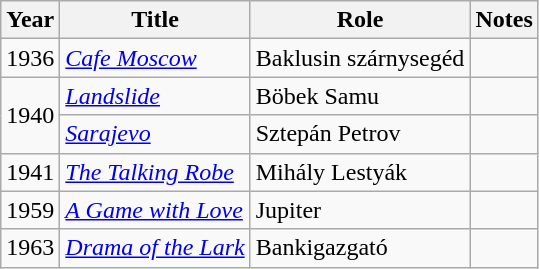<table class="wikitable sortable">
<tr>
<th>Year</th>
<th>Title</th>
<th>Role</th>
<th class="unsortable">Notes</th>
</tr>
<tr>
<td>1936</td>
<td><em><a href='#'>Cafe Moscow</a></em></td>
<td>Baklusin szárnysegéd</td>
<td></td>
</tr>
<tr>
<td rowspan=2>1940</td>
<td><em><a href='#'>Landslide</a></em></td>
<td>Böbek Samu</td>
<td></td>
</tr>
<tr>
<td><em><a href='#'>Sarajevo</a></em></td>
<td>Sztepán Petrov</td>
<td></td>
</tr>
<tr>
<td>1941</td>
<td><em><a href='#'>The Talking Robe</a></em></td>
<td>Mihály Lestyák</td>
<td></td>
</tr>
<tr>
<td>1959</td>
<td><em><a href='#'>A Game with Love</a></em></td>
<td>Jupiter</td>
<td></td>
</tr>
<tr>
<td>1963</td>
<td><em><a href='#'>Drama of the Lark</a></em></td>
<td>Bankigazgató</td>
<td></td>
</tr>
</table>
